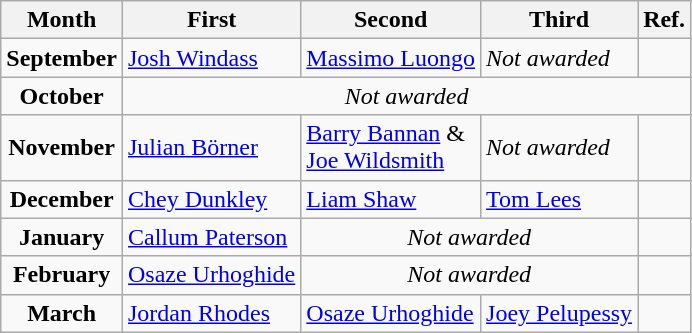<table class="wikitable">
<tr>
<th>Month</th>
<th>First</th>
<th>Second</th>
<th>Third</th>
<th>Ref.</th>
</tr>
<tr>
<td align="center"><strong>September</strong></td>
<td> <a href='#'>Josh Windass</a></td>
<td> <a href='#'>Massimo Luongo</a></td>
<td><em>Not awarded</em></td>
<td align="center"></td>
</tr>
<tr>
<td align="center"><strong>October</strong></td>
<td align="center" colspan=4><em>Not awarded</em></td>
</tr>
<tr>
<td align="center"><strong>November</strong></td>
<td> <a href='#'>Julian Börner</a></td>
<td> <a href='#'>Barry Bannan</a> &<br> <a href='#'>Joe Wildsmith</a></td>
<td><em>Not awarded</em></td>
<td align="center"></td>
</tr>
<tr>
<td align="center"><strong>December</strong></td>
<td> <a href='#'>Chey Dunkley</a></td>
<td> <a href='#'>Liam Shaw</a></td>
<td> <a href='#'>Tom Lees</a></td>
<td align="center"></td>
</tr>
<tr>
<td align="center"><strong>January</strong></td>
<td> <a href='#'>Callum Paterson</a></td>
<td align="center" colspan=2><em>Not awarded</em></td>
<td align="center"></td>
</tr>
<tr>
<td align="center"><strong>February</strong></td>
<td> <a href='#'>Osaze Urhoghide</a></td>
<td align="center" colspan=2><em>Not awarded</em></td>
<td align="center"></td>
</tr>
<tr>
<td align="center"><strong>March</strong></td>
<td> <a href='#'>Jordan Rhodes</a></td>
<td> <a href='#'>Osaze Urhoghide</a></td>
<td> <a href='#'>Joey Pelupessy</a></td>
<td align="center"></td>
</tr>
</table>
